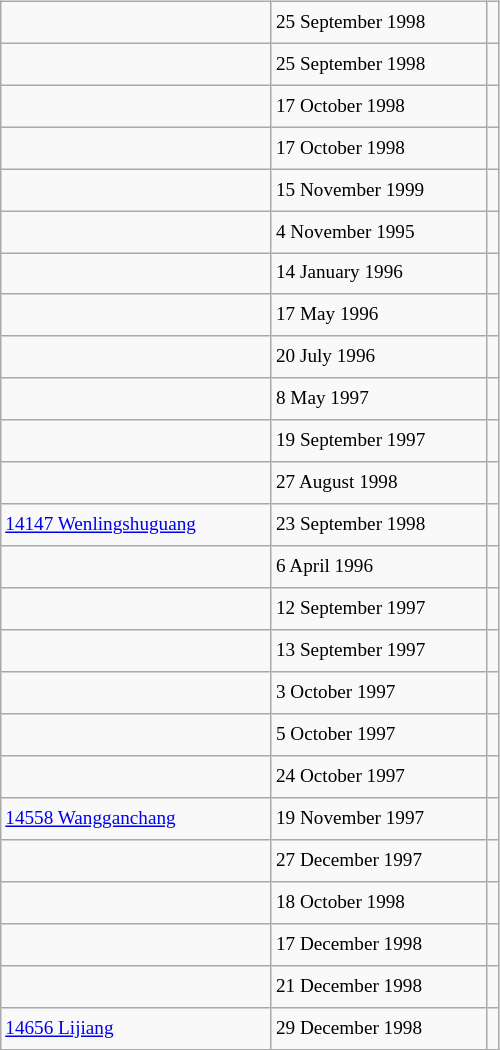<table class="wikitable" style="font-size: 80%; float: left; width: 26em; margin-right: 1em; height: 700px">
<tr>
<td></td>
<td>25 September 1998</td>
<td></td>
</tr>
<tr>
<td></td>
<td>25 September 1998</td>
<td></td>
</tr>
<tr>
<td></td>
<td>17 October 1998</td>
<td></td>
</tr>
<tr>
<td></td>
<td>17 October 1998</td>
<td></td>
</tr>
<tr>
<td></td>
<td>15 November 1999</td>
<td></td>
</tr>
<tr>
<td></td>
<td>4 November 1995</td>
<td></td>
</tr>
<tr>
<td></td>
<td>14 January 1996</td>
<td></td>
</tr>
<tr>
<td></td>
<td>17 May 1996</td>
<td></td>
</tr>
<tr>
<td></td>
<td>20 July 1996</td>
<td></td>
</tr>
<tr>
<td></td>
<td>8 May 1997</td>
<td></td>
</tr>
<tr>
<td></td>
<td>19 September 1997</td>
<td></td>
</tr>
<tr>
<td></td>
<td>27 August 1998</td>
<td></td>
</tr>
<tr>
<td><a href='#'>14147 Wenlingshuguang</a></td>
<td>23 September 1998</td>
<td></td>
</tr>
<tr>
<td></td>
<td>6 April 1996</td>
<td></td>
</tr>
<tr>
<td></td>
<td>12 September 1997</td>
<td></td>
</tr>
<tr>
<td></td>
<td>13 September 1997</td>
<td></td>
</tr>
<tr>
<td></td>
<td>3 October 1997</td>
<td></td>
</tr>
<tr>
<td></td>
<td>5 October 1997</td>
<td></td>
</tr>
<tr>
<td></td>
<td>24 October 1997</td>
<td></td>
</tr>
<tr>
<td><a href='#'>14558 Wangganchang</a></td>
<td>19 November 1997</td>
<td></td>
</tr>
<tr>
<td></td>
<td>27 December 1997</td>
<td></td>
</tr>
<tr>
<td></td>
<td>18 October 1998</td>
<td></td>
</tr>
<tr>
<td></td>
<td>17 December 1998</td>
<td></td>
</tr>
<tr>
<td></td>
<td>21 December 1998</td>
<td></td>
</tr>
<tr>
<td><a href='#'>14656 Lijiang</a></td>
<td>29 December 1998</td>
<td></td>
</tr>
</table>
